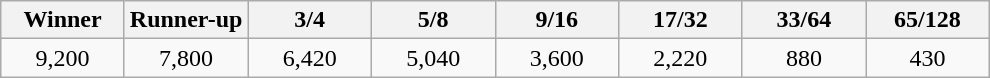<table class="wikitable" style="text-align:center">
<tr>
<th width="75">Winner</th>
<th width="75">Runner-up</th>
<th width="75">3/4</th>
<th width="75">5/8</th>
<th width="75">9/16</th>
<th width="75">17/32</th>
<th width="75">33/64</th>
<th width="75">65/128</th>
</tr>
<tr>
<td>9,200</td>
<td>7,800</td>
<td>6,420</td>
<td>5,040</td>
<td>3,600</td>
<td>2,220</td>
<td>880</td>
<td>430</td>
</tr>
</table>
